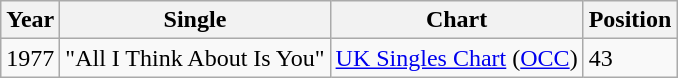<table class="wikitable">
<tr>
<th align="left">Year</th>
<th align="left">Single</th>
<th align="left">Chart</th>
<th align="left">Position</th>
</tr>
<tr>
<td align="left">1977</td>
<td align="left">"All I Think About Is You"</td>
<td align="left"><a href='#'>UK Singles Chart</a> (<a href='#'>OCC</a>)</td>
<td align="left">43</td>
</tr>
</table>
